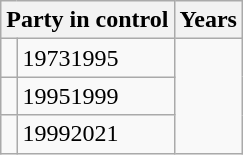<table class="wikitable">
<tr>
<th colspan="2">Party in control</th>
<th>Years</th>
</tr>
<tr>
<td></td>
<td>19731995</td>
</tr>
<tr>
<td></td>
<td>19951999</td>
</tr>
<tr>
<td></td>
<td>19992021</td>
</tr>
</table>
